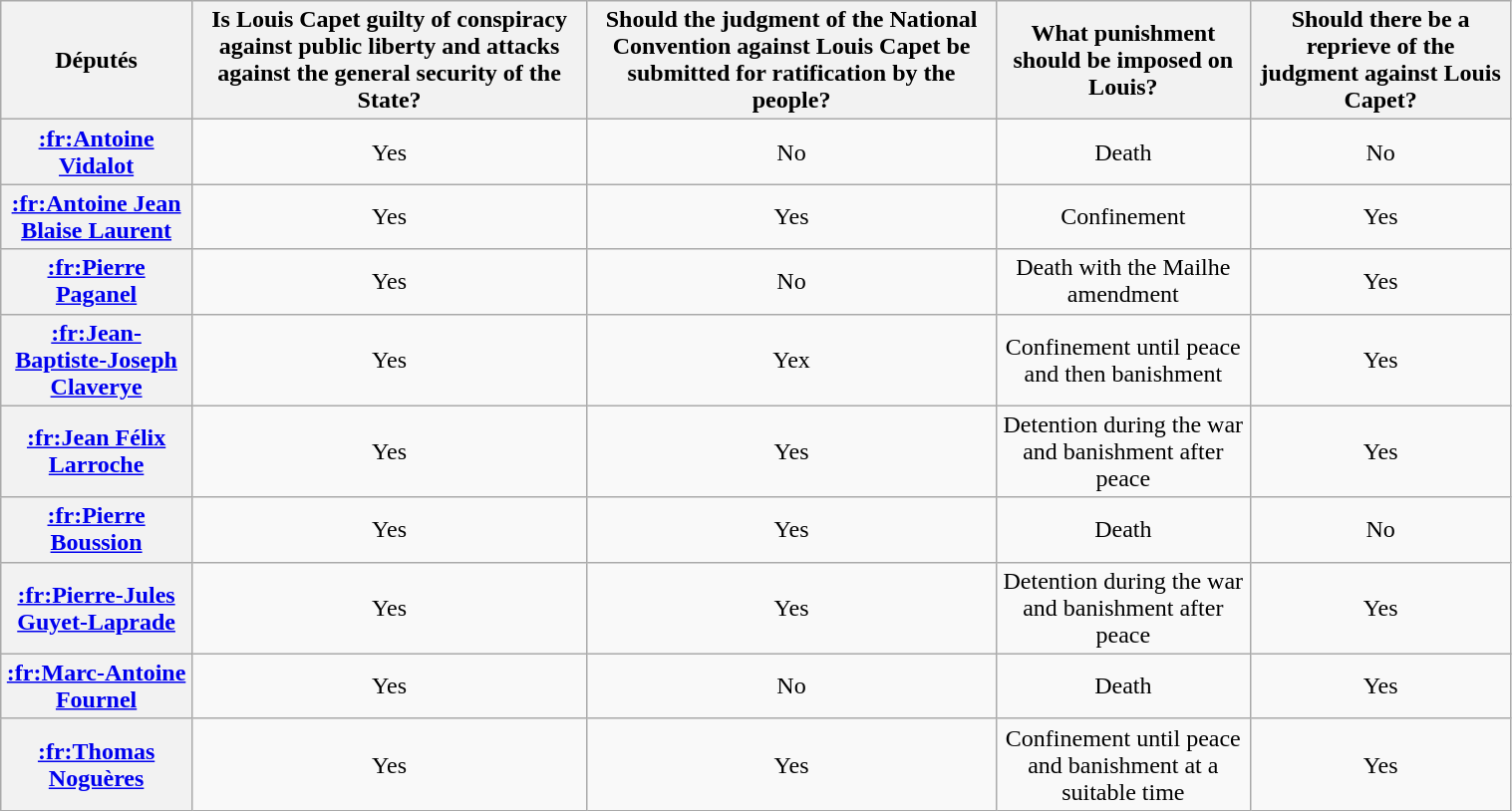<table class="wikitable sortable" style="text-align:center; width:80%;">
<tr>
<th scope=col>Députés</th>
<th scope=col>Is Louis Capet guilty of conspiracy against public liberty and attacks against the general security of the State?</th>
<th scope=col>Should the judgment of the National Convention against Louis Capet be submitted for ratification by the people?</th>
<th scope=col>What punishment should be imposed on Louis?</th>
<th scope=col>Should there be a reprieve of the judgment against Louis Capet?</th>
</tr>
<tr>
<th scope=row><a href='#'>:fr:Antoine Vidalot</a></th>
<td>Yes</td>
<td>No</td>
<td>Death</td>
<td>No</td>
</tr>
<tr>
<th scope=row><a href='#'>:fr:Antoine Jean Blaise Laurent</a></th>
<td>Yes</td>
<td>Yes</td>
<td>Confinement</td>
<td>Yes</td>
</tr>
<tr>
<th scope=row><a href='#'>:fr:Pierre Paganel</a></th>
<td>Yes</td>
<td>No</td>
<td>Death with the Mailhe amendment</td>
<td>Yes</td>
</tr>
<tr>
<th scope=row><a href='#'>:fr:Jean-Baptiste-Joseph Claverye</a></th>
<td>Yes</td>
<td>Yex</td>
<td>Confinement until peace and then banishment</td>
<td>Yes</td>
</tr>
<tr>
<th scope=row><a href='#'>:fr:Jean Félix Larroche</a></th>
<td>Yes</td>
<td>Yes</td>
<td>Detention during the war and banishment after peace</td>
<td>Yes</td>
</tr>
<tr>
<th scope=row><a href='#'>:fr:Pierre Boussion</a></th>
<td>Yes</td>
<td>Yes</td>
<td>Death</td>
<td>No</td>
</tr>
<tr>
<th scope=row><a href='#'>:fr:Pierre-Jules Guyet-Laprade</a></th>
<td>Yes</td>
<td>Yes</td>
<td>Detention during the war and banishment after peace</td>
<td>Yes</td>
</tr>
<tr>
<th scope=row><a href='#'>:fr:Marc-Antoine Fournel</a></th>
<td>Yes</td>
<td>No</td>
<td>Death</td>
<td>Yes</td>
</tr>
<tr>
<th scope=row><a href='#'>:fr:Thomas Noguères</a></th>
<td>Yes</td>
<td>Yes</td>
<td>Confinement until peace and banishment at a suitable time</td>
<td>Yes</td>
</tr>
</table>
